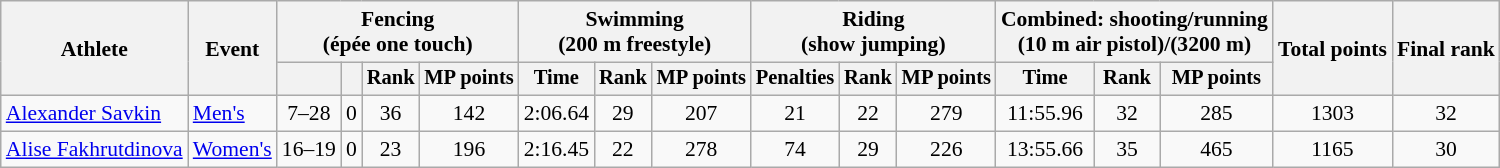<table class="wikitable" style="font-size:90%">
<tr>
<th rowspan="2">Athlete</th>
<th rowspan="2">Event</th>
<th colspan=4>Fencing<br><span>(épée one touch)</span></th>
<th colspan=3>Swimming<br><span>(200 m freestyle)</span></th>
<th colspan=3>Riding<br><span>(show jumping)</span></th>
<th colspan=3>Combined: shooting/running<br><span>(10 m air pistol)/(3200 m)</span></th>
<th rowspan=2>Total points</th>
<th rowspan=2>Final rank</th>
</tr>
<tr style="font-size:95%">
<th></th>
<th></th>
<th>Rank</th>
<th>MP points</th>
<th>Time</th>
<th>Rank</th>
<th>MP points</th>
<th>Penalties</th>
<th>Rank</th>
<th>MP points</th>
<th>Time</th>
<th>Rank</th>
<th>MP points</th>
</tr>
<tr align=center>
<td align=left><a href='#'>Alexander Savkin</a></td>
<td align=left><a href='#'>Men's</a></td>
<td>7–28</td>
<td>0</td>
<td>36</td>
<td>142</td>
<td>2:06.64</td>
<td>29</td>
<td>207</td>
<td>21</td>
<td>22</td>
<td>279</td>
<td>11:55.96</td>
<td>32</td>
<td>285</td>
<td>1303</td>
<td>32</td>
</tr>
<tr align=center>
<td align=left><a href='#'>Alise Fakhrutdinova</a></td>
<td align=left><a href='#'>Women's</a></td>
<td>16–19</td>
<td>0</td>
<td>23</td>
<td>196</td>
<td>2:16.45</td>
<td>22</td>
<td>278</td>
<td>74</td>
<td>29</td>
<td>226</td>
<td>13:55.66</td>
<td>35</td>
<td>465</td>
<td>1165</td>
<td>30</td>
</tr>
</table>
